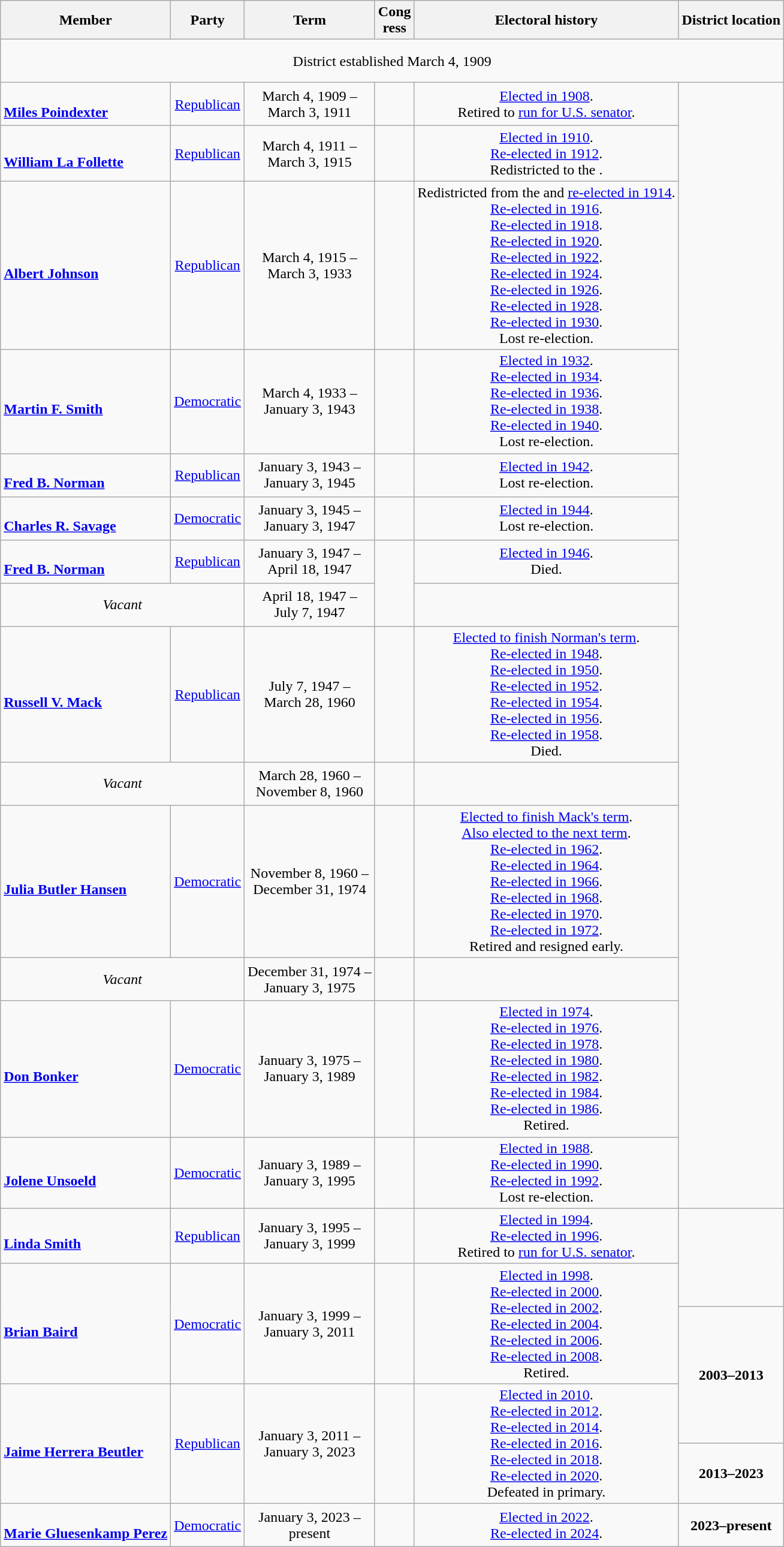<table class=wikitable style="text-align:center">
<tr>
<th>Member</th>
<th>Party</th>
<th>Term</th>
<th>Cong<br>ress</th>
<th>Electoral history</th>
<th>District location</th>
</tr>
<tr style="height:3em">
<td colspan=6>District established March 4, 1909</td>
</tr>
<tr style="height:3em">
<td align=left><br><strong><a href='#'>Miles Poindexter</a></strong><br></td>
<td><a href='#'>Republican</a></td>
<td nowrap>March 4, 1909 –<br>March 3, 1911</td>
<td></td>
<td><a href='#'>Elected in 1908</a>.<br>Retired to <a href='#'>run for U.S. senator</a>.</td>
</tr>
<tr style="height:3em">
<td align=left><br><strong><a href='#'>William La Follette</a></strong><br></td>
<td><a href='#'>Republican</a></td>
<td nowrap>March 4, 1911 –<br>March 3, 1915</td>
<td></td>
<td><a href='#'>Elected in 1910</a>.<br><a href='#'>Re-elected in 1912</a>.<br>Redistricted to the .</td>
</tr>
<tr style="height:3em">
<td align=left><br><strong><a href='#'>Albert Johnson</a></strong><br></td>
<td><a href='#'>Republican</a></td>
<td nowrap>March 4, 1915 –<br>March 3, 1933</td>
<td></td>
<td>Redistricted from the  and <a href='#'>re-elected in 1914</a>.<br><a href='#'>Re-elected in 1916</a>.<br><a href='#'>Re-elected in 1918</a>.<br><a href='#'>Re-elected in 1920</a>.<br><a href='#'>Re-elected in 1922</a>.<br><a href='#'>Re-elected in 1924</a>.<br><a href='#'>Re-elected in 1926</a>.<br><a href='#'>Re-elected in 1928</a>.<br><a href='#'>Re-elected in 1930</a>.<br>Lost re-election.</td>
</tr>
<tr style="height:3em">
<td align=left><br><strong><a href='#'>Martin F. Smith</a></strong><br></td>
<td><a href='#'>Democratic</a></td>
<td nowrap>March 4, 1933 –<br>January 3, 1943</td>
<td></td>
<td><a href='#'>Elected in 1932</a>.<br><a href='#'>Re-elected in 1934</a>.<br><a href='#'>Re-elected in 1936</a>.<br><a href='#'>Re-elected in 1938</a>.<br><a href='#'>Re-elected in 1940</a>.<br>Lost re-election.</td>
</tr>
<tr style="height:3em">
<td align=left><br><strong><a href='#'>Fred B. Norman</a></strong><br></td>
<td><a href='#'>Republican</a></td>
<td nowrap>January 3, 1943 –<br>January 3, 1945</td>
<td></td>
<td><a href='#'>Elected in 1942</a>.<br>Lost re-election.</td>
</tr>
<tr style="height:3em">
<td align=left><br><strong><a href='#'>Charles R. Savage</a></strong><br></td>
<td><a href='#'>Democratic</a></td>
<td nowrap>January 3, 1945 –<br>January 3, 1947</td>
<td></td>
<td><a href='#'>Elected in 1944</a>.<br>Lost re-election.</td>
</tr>
<tr style="height:3em">
<td align=left><br><strong><a href='#'>Fred B. Norman</a></strong><br></td>
<td><a href='#'>Republican</a></td>
<td nowrap>January 3, 1947 –<br>April 18, 1947</td>
<td rowspan=2></td>
<td><a href='#'>Elected in 1946</a>.<br>Died.</td>
</tr>
<tr style="height:3em">
<td colspan=2><em>Vacant</em></td>
<td nowrap>April 18, 1947 –<br>July 7, 1947</td>
<td></td>
</tr>
<tr style="height:3em">
<td align=left><br><strong><a href='#'>Russell V. Mack</a></strong><br></td>
<td><a href='#'>Republican</a></td>
<td nowrap>July 7, 1947 –<br>March 28, 1960</td>
<td></td>
<td><a href='#'>Elected to finish Norman's term</a>.<br><a href='#'>Re-elected in 1948</a>.<br><a href='#'>Re-elected in 1950</a>.<br><a href='#'>Re-elected in 1952</a>.<br><a href='#'>Re-elected in 1954</a>.<br><a href='#'>Re-elected in 1956</a>.<br><a href='#'>Re-elected in 1958</a>.<br>Died.</td>
</tr>
<tr style="height:3em">
<td colspan=2><em>Vacant</em></td>
<td nowrap>March 28, 1960 –<br>November 8, 1960</td>
<td></td>
<td></td>
</tr>
<tr style="height:3em">
<td align=left><br><strong><a href='#'>Julia Butler Hansen</a></strong><br></td>
<td><a href='#'>Democratic</a></td>
<td nowrap>November 8, 1960 –<br>December 31, 1974</td>
<td></td>
<td><a href='#'>Elected to finish Mack's term</a>.<br><a href='#'>Also elected to the next term</a>.<br><a href='#'>Re-elected in 1962</a>.<br><a href='#'>Re-elected in 1964</a>.<br><a href='#'>Re-elected in 1966</a>.<br><a href='#'>Re-elected in 1968</a>.<br><a href='#'>Re-elected in 1970</a>.<br><a href='#'>Re-elected in 1972</a>.<br>Retired and resigned early.</td>
</tr>
<tr style="height:3em">
<td colspan=2><em>Vacant</em></td>
<td nowrap>December 31, 1974 –<br>January 3, 1975</td>
<td></td>
<td></td>
</tr>
<tr style="height:3em">
<td align=left><br><strong><a href='#'>Don Bonker</a></strong><br></td>
<td><a href='#'>Democratic</a></td>
<td nowrap>January 3, 1975 –<br>January 3, 1989</td>
<td></td>
<td><a href='#'>Elected in 1974</a>.<br><a href='#'>Re-elected in 1976</a>.<br><a href='#'>Re-elected in 1978</a>.<br><a href='#'>Re-elected in 1980</a>.<br><a href='#'>Re-elected in 1982</a>.<br><a href='#'>Re-elected in 1984</a>.<br><a href='#'>Re-elected in 1986</a>.<br>Retired.</td>
</tr>
<tr style="height:3em">
<td align=left><br><strong><a href='#'>Jolene Unsoeld</a></strong><br></td>
<td><a href='#'>Democratic</a></td>
<td nowrap>January 3, 1989 –<br>January 3, 1995</td>
<td></td>
<td><a href='#'>Elected in 1988</a>.<br><a href='#'>Re-elected in 1990</a>.<br><a href='#'>Re-elected in 1992</a>.<br>Lost re-election.</td>
</tr>
<tr style="height:3em">
<td align=left><br><strong><a href='#'>Linda Smith</a></strong><br></td>
<td><a href='#'>Republican</a></td>
<td nowrap>January 3, 1995 –<br>January 3, 1999</td>
<td></td>
<td><a href='#'>Elected in 1994</a>.<br><a href='#'>Re-elected in 1996</a>.<br>Retired to <a href='#'>run for U.S. senator</a>.</td>
<td rowspan=2></td>
</tr>
<tr style="height:3em">
<td rowspan=2 align=left><br><strong><a href='#'>Brian Baird</a></strong><br></td>
<td rowspan=2 ><a href='#'>Democratic</a></td>
<td rowspan=2 nowrap>January 3, 1999 –<br>January 3, 2011</td>
<td rowspan=2></td>
<td rowspan=2><a href='#'>Elected in 1998</a>.<br><a href='#'>Re-elected in 2000</a>.<br><a href='#'>Re-elected in 2002</a>.<br><a href='#'>Re-elected in 2004</a>.<br><a href='#'>Re-elected in 2006</a>.<br><a href='#'>Re-elected in 2008</a>.<br>Retired.</td>
</tr>
<tr style="height:3em">
<td rowspan=2><strong>2003–2013</strong><br></td>
</tr>
<tr style="height:3em">
<td rowspan=2 align=left><br><strong><a href='#'>Jaime Herrera Beutler</a></strong><br></td>
<td rowspan=2 ><a href='#'>Republican</a></td>
<td rowspan=2 nowrap>January 3, 2011 –<br>January 3, 2023</td>
<td rowspan=2></td>
<td rowspan=2><a href='#'>Elected in 2010</a>.<br><a href='#'>Re-elected in 2012</a>.<br><a href='#'>Re-elected in 2014</a>.<br><a href='#'>Re-elected in 2016</a>.<br><a href='#'>Re-elected in 2018</a>.<br><a href='#'>Re-elected in 2020</a>.<br>Defeated in primary.</td>
</tr>
<tr style="height:3em">
<td><strong>2013–2023</strong><br></td>
</tr>
<tr style="height:3em">
<td align=left><br><strong><a href='#'>Marie Gluesenkamp Perez</a></strong><br></td>
<td><a href='#'>Democratic</a></td>
<td>January 3, 2023 –<br>present</td>
<td></td>
<td><a href='#'>Elected in 2022</a>.<br><a href='#'>Re-elected in 2024</a>.</td>
<td><strong>2023–present</strong><br></td>
</tr>
</table>
